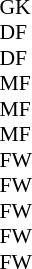<table cellspacing="0" cellpadding="0" style="font-size:90%; margin:0.2em auto;">
<tr>
<th width="25"></th>
<th width="25"></th>
</tr>
<tr>
<td>GK</td>
<td></td>
<td></td>
</tr>
<tr>
<td>DF</td>
<td></td>
<td></td>
</tr>
<tr>
<td>DF</td>
<td></td>
<td></td>
</tr>
<tr>
<td>MF</td>
<td></td>
<td></td>
</tr>
<tr>
<td>MF</td>
<td></td>
<td></td>
</tr>
<tr>
<td>MF</td>
<td></td>
<td></td>
</tr>
<tr>
<td>FW</td>
<td></td>
<td></td>
</tr>
<tr>
<td>FW</td>
<td></td>
<td></td>
</tr>
<tr>
<td>FW</td>
<td></td>
<td></td>
</tr>
<tr>
<td>FW</td>
<td></td>
<td></td>
</tr>
<tr>
<td>FW</td>
<td></td>
<td></td>
</tr>
</table>
